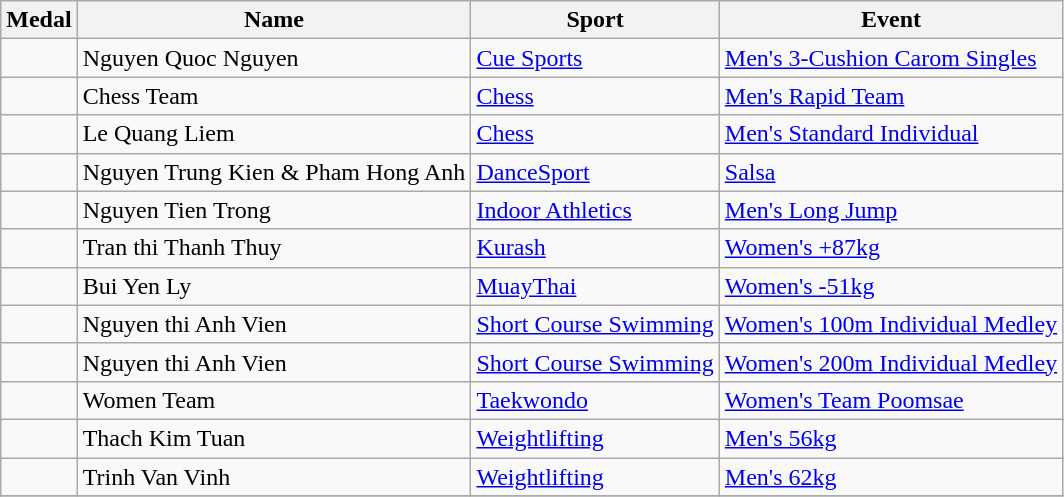<table class="wikitable sortable">
<tr>
<th>Medal</th>
<th>Name</th>
<th>Sport</th>
<th>Event</th>
</tr>
<tr>
<td></td>
<td>Nguyen Quoc Nguyen</td>
<td><a href='#'>Cue Sports</a></td>
<td><a href='#'>Men's 3-Cushion Carom Singles</a></td>
</tr>
<tr>
<td></td>
<td>Chess Team</td>
<td><a href='#'>Chess</a></td>
<td><a href='#'>Men's Rapid Team</a></td>
</tr>
<tr>
<td></td>
<td>Le Quang Liem</td>
<td><a href='#'>Chess</a></td>
<td><a href='#'>Men's Standard Individual</a></td>
</tr>
<tr>
<td></td>
<td>Nguyen Trung Kien & Pham Hong Anh</td>
<td><a href='#'>DanceSport</a></td>
<td><a href='#'>Salsa</a></td>
</tr>
<tr>
<td></td>
<td>Nguyen Tien Trong</td>
<td><a href='#'>Indoor Athletics</a></td>
<td><a href='#'>Men's Long Jump</a></td>
</tr>
<tr>
<td></td>
<td>Tran thi Thanh Thuy</td>
<td><a href='#'>Kurash</a></td>
<td><a href='#'>Women's +87kg</a></td>
</tr>
<tr>
<td></td>
<td>Bui Yen Ly</td>
<td><a href='#'>MuayThai</a></td>
<td><a href='#'>Women's -51kg</a></td>
</tr>
<tr>
<td></td>
<td>Nguyen thi Anh Vien</td>
<td><a href='#'>Short Course Swimming</a></td>
<td><a href='#'>Women's 100m Individual Medley</a></td>
</tr>
<tr>
<td></td>
<td>Nguyen thi Anh Vien</td>
<td><a href='#'>Short Course Swimming</a></td>
<td><a href='#'>Women's 200m Individual Medley</a></td>
</tr>
<tr>
<td></td>
<td>Women Team</td>
<td><a href='#'>Taekwondo</a></td>
<td><a href='#'>Women's Team Poomsae</a></td>
</tr>
<tr>
<td></td>
<td>Thach Kim Tuan</td>
<td><a href='#'>Weightlifting</a></td>
<td><a href='#'>Men's 56kg</a></td>
</tr>
<tr>
<td></td>
<td>Trinh Van Vinh</td>
<td><a href='#'>Weightlifting</a></td>
<td><a href='#'>Men's 62kg</a></td>
</tr>
<tr>
</tr>
</table>
